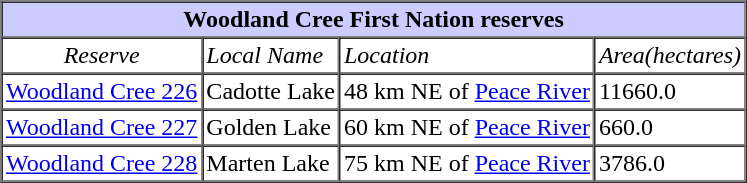<table Border="1" Cellpadding="2" Cellspacing="0" Align="Left">
<tr>
<th Colspan=8 Align=Center Bgcolor=#ccccff><strong>Woodland Cree First Nation reserves</strong></th>
</tr>
<tr ->
<td Colspan=2 Align=Center><em>Reserve</em></td>
<td><em>Local Name</em></td>
<td><em>Location</em></td>
<td><em>Area(hectares)</em></td>
</tr>
<tr ->
<td Colspan=2 Align=Left><a href='#'>Woodland Cree 226</a></td>
<td>Cadotte Lake</td>
<td>48 km NE of <a href='#'>Peace River</a></td>
<td>11660.0</td>
</tr>
<tr ->
<td Colspan=2 Align=Left><a href='#'>Woodland Cree 227</a></td>
<td>Golden Lake</td>
<td>60 km NE of <a href='#'>Peace River</a></td>
<td>660.0</td>
</tr>
<tr ->
<td Colspan=2 Align=Left><a href='#'>Woodland Cree 228</a></td>
<td>Marten Lake</td>
<td>75 km NE of <a href='#'>Peace River</a></td>
<td>3786.0</td>
</tr>
</table>
